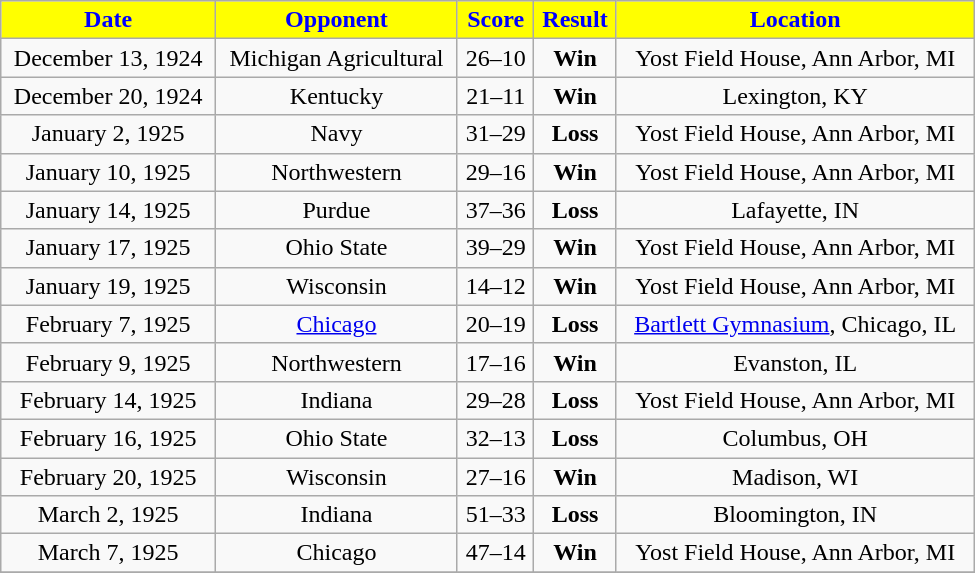<table class="wikitable" width="650">
<tr align="center"  style="background:yellow;color:blue;">
<td><strong>Date</strong></td>
<td><strong>Opponent</strong></td>
<td><strong>Score</strong></td>
<td><strong>Result</strong></td>
<td><strong>Location</strong></td>
</tr>
<tr align="center" bgcolor="">
<td>December 13, 1924</td>
<td>Michigan Agricultural</td>
<td>26–10</td>
<td><strong>Win</strong></td>
<td>Yost Field House, Ann Arbor, MI</td>
</tr>
<tr align="center" bgcolor="">
<td>December 20, 1924</td>
<td>Kentucky</td>
<td>21–11</td>
<td><strong>Win</strong></td>
<td>Lexington, KY</td>
</tr>
<tr align="center" bgcolor="">
<td>January 2, 1925</td>
<td>Navy</td>
<td>31–29</td>
<td><strong>Loss</strong></td>
<td>Yost Field House, Ann Arbor, MI</td>
</tr>
<tr align="center" bgcolor="">
<td>January 10, 1925</td>
<td>Northwestern</td>
<td>29–16</td>
<td><strong>Win</strong></td>
<td>Yost Field House, Ann Arbor, MI</td>
</tr>
<tr align="center" bgcolor="">
<td>January 14, 1925</td>
<td>Purdue</td>
<td>37–36</td>
<td><strong>Loss</strong></td>
<td>Lafayette, IN</td>
</tr>
<tr align="center" bgcolor="">
<td>January 17, 1925</td>
<td>Ohio State</td>
<td>39–29</td>
<td><strong>Win</strong></td>
<td>Yost Field House, Ann Arbor, MI</td>
</tr>
<tr align="center" bgcolor="">
<td>January 19, 1925</td>
<td>Wisconsin</td>
<td>14–12</td>
<td><strong>Win</strong></td>
<td>Yost Field House, Ann Arbor, MI</td>
</tr>
<tr align="center" bgcolor="">
<td>February 7, 1925</td>
<td><a href='#'>Chicago</a></td>
<td>20–19</td>
<td><strong>Loss</strong></td>
<td><a href='#'>Bartlett Gymnasium</a>, Chicago, IL</td>
</tr>
<tr align="center" bgcolor="">
<td>February 9, 1925</td>
<td>Northwestern</td>
<td>17–16</td>
<td><strong>Win</strong></td>
<td>Evanston, IL</td>
</tr>
<tr align="center" bgcolor="">
<td>February 14, 1925</td>
<td>Indiana</td>
<td>29–28</td>
<td><strong>Loss</strong></td>
<td>Yost Field House, Ann Arbor, MI</td>
</tr>
<tr align="center" bgcolor="">
<td>February 16, 1925</td>
<td>Ohio State</td>
<td>32–13</td>
<td><strong>Loss</strong></td>
<td>Columbus, OH</td>
</tr>
<tr align="center" bgcolor="">
<td>February 20, 1925</td>
<td>Wisconsin</td>
<td>27–16</td>
<td><strong>Win</strong></td>
<td>Madison, WI</td>
</tr>
<tr align="center" bgcolor="">
<td>March 2, 1925</td>
<td>Indiana</td>
<td>51–33</td>
<td><strong>Loss</strong></td>
<td>Bloomington, IN</td>
</tr>
<tr align="center" bgcolor="">
<td>March 7, 1925</td>
<td>Chicago</td>
<td>47–14</td>
<td><strong>Win</strong></td>
<td>Yost Field House, Ann Arbor, MI</td>
</tr>
<tr align="center" bgcolor="">
</tr>
</table>
